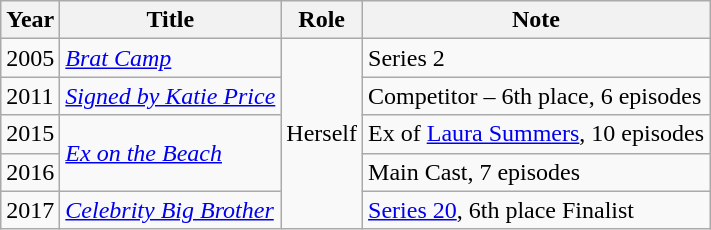<table class="wikitable">
<tr>
<th>Year</th>
<th>Title</th>
<th>Role</th>
<th>Note</th>
</tr>
<tr>
<td>2005</td>
<td><em><a href='#'>Brat Camp</a></em></td>
<td rowspan=5>Herself</td>
<td>Series 2</td>
</tr>
<tr>
<td>2011</td>
<td><em><a href='#'>Signed by Katie Price</a></em></td>
<td>Competitor – 6th place, 6 episodes</td>
</tr>
<tr>
<td>2015</td>
<td rowspan=2><em><a href='#'>Ex on the Beach</a></em></td>
<td>Ex of <a href='#'>Laura Summers</a>, 10 episodes</td>
</tr>
<tr>
<td>2016</td>
<td>Main Cast, 7 episodes</td>
</tr>
<tr>
<td>2017</td>
<td><em><a href='#'>Celebrity Big Brother</a></em></td>
<td><a href='#'>Series 20</a>, 6th place Finalist</td>
</tr>
</table>
